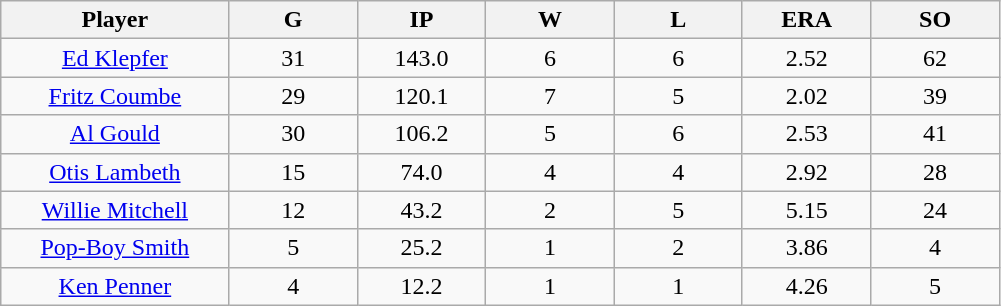<table class="wikitable sortable">
<tr>
<th bgcolor="#DDDDFF" width="16%">Player</th>
<th bgcolor="#DDDDFF" width="9%">G</th>
<th bgcolor="#DDDDFF" width="9%">IP</th>
<th bgcolor="#DDDDFF" width="9%">W</th>
<th bgcolor="#DDDDFF" width="9%">L</th>
<th bgcolor="#DDDDFF" width="9%">ERA</th>
<th bgcolor="#DDDDFF" width="9%">SO</th>
</tr>
<tr align="center">
<td><a href='#'>Ed Klepfer</a></td>
<td>31</td>
<td>143.0</td>
<td>6</td>
<td>6</td>
<td>2.52</td>
<td>62</td>
</tr>
<tr align=center>
<td><a href='#'>Fritz Coumbe</a></td>
<td>29</td>
<td>120.1</td>
<td>7</td>
<td>5</td>
<td>2.02</td>
<td>39</td>
</tr>
<tr align="center">
<td><a href='#'>Al Gould</a></td>
<td>30</td>
<td>106.2</td>
<td>5</td>
<td>6</td>
<td>2.53</td>
<td>41</td>
</tr>
<tr align=center>
<td><a href='#'>Otis Lambeth</a></td>
<td>15</td>
<td>74.0</td>
<td>4</td>
<td>4</td>
<td>2.92</td>
<td>28</td>
</tr>
<tr align=center>
<td><a href='#'>Willie Mitchell</a></td>
<td>12</td>
<td>43.2</td>
<td>2</td>
<td>5</td>
<td>5.15</td>
<td>24</td>
</tr>
<tr align=center>
<td><a href='#'>Pop-Boy Smith</a></td>
<td>5</td>
<td>25.2</td>
<td>1</td>
<td>2</td>
<td>3.86</td>
<td>4</td>
</tr>
<tr align=center>
<td><a href='#'>Ken Penner</a></td>
<td>4</td>
<td>12.2</td>
<td>1</td>
<td>1</td>
<td>4.26</td>
<td>5</td>
</tr>
</table>
